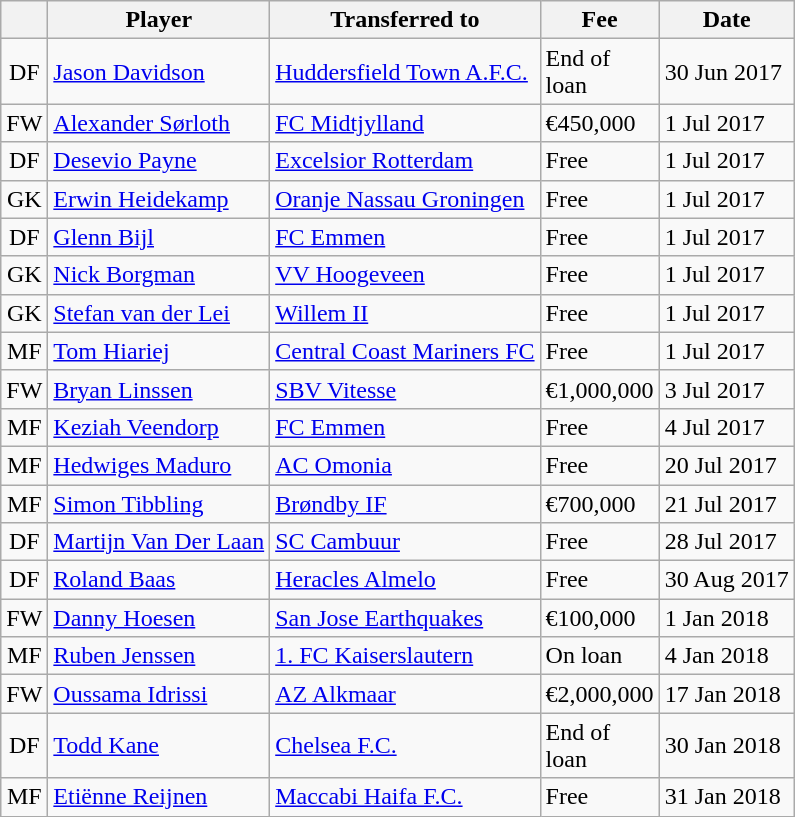<table class="wikitable plainrowheaders sortable">
<tr>
<th></th>
<th scope="col">Player</th>
<th>Transferred to</th>
<th style="width: 65px;">Fee</th>
<th scope="col">Date</th>
</tr>
<tr>
<td align="center">DF</td>
<td> <a href='#'>Jason Davidson</a></td>
<td> <a href='#'>Huddersfield Town A.F.C.</a></td>
<td>End of loan</td>
<td>30 Jun 2017</td>
</tr>
<tr>
<td align="center">FW</td>
<td> <a href='#'>Alexander Sørloth</a></td>
<td> <a href='#'>FC Midtjylland</a></td>
<td>€450,000</td>
<td>1 Jul 2017</td>
</tr>
<tr>
<td align="center">DF</td>
<td> <a href='#'>Desevio Payne</a></td>
<td> <a href='#'>Excelsior Rotterdam</a></td>
<td>Free</td>
<td>1 Jul 2017</td>
</tr>
<tr>
<td align="center">GK</td>
<td> <a href='#'>Erwin Heidekamp</a></td>
<td> <a href='#'>Oranje Nassau Groningen</a></td>
<td>Free</td>
<td>1 Jul 2017</td>
</tr>
<tr>
<td align="center">DF</td>
<td> <a href='#'>Glenn Bijl</a></td>
<td> <a href='#'>FC Emmen</a></td>
<td>Free</td>
<td>1 Jul 2017</td>
</tr>
<tr>
<td align="center">GK</td>
<td> <a href='#'>Nick Borgman</a></td>
<td> <a href='#'>VV Hoogeveen</a></td>
<td>Free</td>
<td>1 Jul 2017</td>
</tr>
<tr>
<td align="center">GK</td>
<td> <a href='#'>Stefan van der Lei</a></td>
<td> <a href='#'>Willem II</a></td>
<td>Free</td>
<td>1 Jul 2017</td>
</tr>
<tr>
<td align="center">MF</td>
<td> <a href='#'>Tom Hiariej</a></td>
<td> <a href='#'>Central Coast Mariners FC</a></td>
<td>Free</td>
<td>1 Jul 2017</td>
</tr>
<tr>
<td align="center">FW</td>
<td> <a href='#'>Bryan Linssen</a></td>
<td> <a href='#'>SBV Vitesse</a></td>
<td>€1,000,000</td>
<td>3 Jul 2017</td>
</tr>
<tr>
<td align="center">MF</td>
<td> <a href='#'>Keziah Veendorp</a></td>
<td> <a href='#'>FC Emmen</a></td>
<td>Free</td>
<td>4 Jul 2017</td>
</tr>
<tr>
<td align="center">MF</td>
<td> <a href='#'>Hedwiges Maduro</a></td>
<td> <a href='#'>AC Omonia</a></td>
<td>Free</td>
<td>20 Jul 2017</td>
</tr>
<tr>
<td align="center">MF</td>
<td> <a href='#'>Simon Tibbling</a></td>
<td> <a href='#'>Brøndby IF</a></td>
<td>€700,000</td>
<td>21 Jul 2017</td>
</tr>
<tr>
<td align="center">DF</td>
<td> <a href='#'>Martijn Van Der Laan</a></td>
<td> <a href='#'>SC Cambuur</a></td>
<td>Free</td>
<td>28 Jul 2017</td>
</tr>
<tr>
<td align="center">DF</td>
<td> <a href='#'>Roland Baas</a></td>
<td> <a href='#'>Heracles Almelo</a></td>
<td>Free</td>
<td>30 Aug 2017</td>
</tr>
<tr>
<td align="center">FW</td>
<td> <a href='#'>Danny Hoesen</a></td>
<td> <a href='#'>San Jose Earthquakes</a></td>
<td>€100,000</td>
<td>1 Jan 2018</td>
</tr>
<tr>
<td align="center">MF</td>
<td> <a href='#'>Ruben Jenssen</a></td>
<td> <a href='#'>1. FC Kaiserslautern</a></td>
<td>On loan</td>
<td>4 Jan 2018</td>
</tr>
<tr>
<td align="center">FW</td>
<td> <a href='#'>Oussama Idrissi</a></td>
<td> <a href='#'>AZ Alkmaar</a></td>
<td>€2,000,000</td>
<td>17 Jan 2018</td>
</tr>
<tr>
<td align="center">DF</td>
<td> <a href='#'>Todd Kane</a></td>
<td> <a href='#'>Chelsea F.C.</a></td>
<td>End of loan</td>
<td>30 Jan 2018</td>
</tr>
<tr>
<td align="center">MF</td>
<td> <a href='#'>Etiënne Reijnen</a></td>
<td> <a href='#'>Maccabi Haifa F.C.</a></td>
<td>Free</td>
<td>31 Jan 2018</td>
</tr>
</table>
